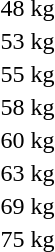<table>
<tr>
<td rowspan=2>48 kg</td>
<td rowspan=2></td>
<td rowspan=2></td>
<td></td>
</tr>
<tr>
<td></td>
</tr>
<tr>
<td rowspan=2>53 kg</td>
<td rowspan=2></td>
<td rowspan=2></td>
<td></td>
</tr>
<tr>
<td></td>
</tr>
<tr>
<td rowspan=2>55 kg</td>
<td rowspan=2></td>
<td rowspan=2></td>
<td></td>
</tr>
<tr>
<td></td>
</tr>
<tr>
<td rowspan=2>58 kg</td>
<td rowspan=2></td>
<td rowspan=2></td>
<td></td>
</tr>
<tr>
<td></td>
</tr>
<tr>
<td rowspan=2>60 kg</td>
<td rowspan=2></td>
<td rowspan=2></td>
<td></td>
</tr>
<tr>
<td></td>
</tr>
<tr>
<td rowspan=2>63 kg</td>
<td rowspan=2></td>
<td rowspan=2></td>
<td></td>
</tr>
<tr>
<td></td>
</tr>
<tr>
<td rowspan=2>69 kg</td>
<td rowspan=2></td>
<td rowspan=2></td>
<td></td>
</tr>
<tr>
<td></td>
</tr>
<tr>
<td rowspan=2>75 kg</td>
<td rowspan=2></td>
<td rowspan=2></td>
<td></td>
</tr>
<tr>
<td></td>
</tr>
</table>
